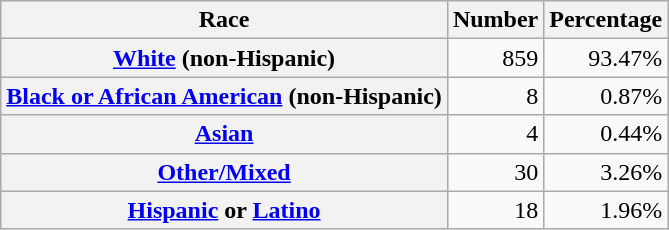<table class="wikitable" style="text-align:right">
<tr>
<th scope="col">Race</th>
<th scope="col">Number</th>
<th scope="col">Percentage</th>
</tr>
<tr>
<th scope="row"><a href='#'>White</a> (non-Hispanic)</th>
<td>859</td>
<td>93.47%</td>
</tr>
<tr>
<th scope="row"><a href='#'>Black or African American</a> (non-Hispanic)</th>
<td>8</td>
<td>0.87%</td>
</tr>
<tr>
<th scope="row"><a href='#'>Asian</a></th>
<td>4</td>
<td>0.44%</td>
</tr>
<tr>
<th scope="row"><a href='#'>Other/Mixed</a></th>
<td>30</td>
<td>3.26%</td>
</tr>
<tr>
<th scope="row"><a href='#'>Hispanic</a> or <a href='#'>Latino</a></th>
<td>18</td>
<td>1.96%</td>
</tr>
</table>
